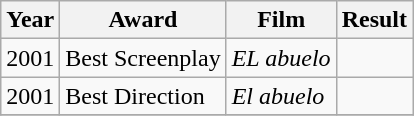<table class="wikitable sortable">
<tr>
<th>Year</th>
<th>Award</th>
<th>Film</th>
<th>Result</th>
</tr>
<tr>
<td>2001</td>
<td>Best Screenplay</td>
<td><em>EL abuelo</em></td>
<td></td>
</tr>
<tr>
<td>2001</td>
<td>Best Direction</td>
<td><em>El abuelo</em></td>
<td></td>
</tr>
<tr>
</tr>
</table>
